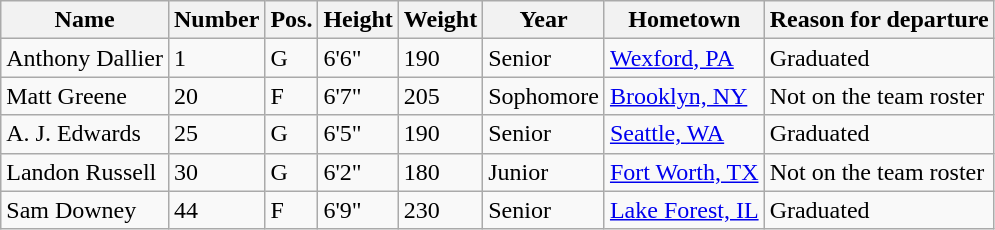<table class="wikitable sortable" border="1">
<tr>
<th>Name</th>
<th>Number</th>
<th>Pos.</th>
<th>Height</th>
<th>Weight</th>
<th>Year</th>
<th>Hometown</th>
<th class="unsortable">Reason for departure</th>
</tr>
<tr>
<td>Anthony Dallier</td>
<td>1</td>
<td>G</td>
<td>6'6"</td>
<td>190</td>
<td>Senior</td>
<td><a href='#'>Wexford, PA</a></td>
<td>Graduated</td>
</tr>
<tr>
<td>Matt Greene</td>
<td>20</td>
<td>F</td>
<td>6'7"</td>
<td>205</td>
<td>Sophomore</td>
<td><a href='#'>Brooklyn, NY</a></td>
<td>Not on the team roster</td>
</tr>
<tr>
<td>A. J. Edwards</td>
<td>25</td>
<td>G</td>
<td>6'5"</td>
<td>190</td>
<td>Senior</td>
<td><a href='#'>Seattle, WA</a></td>
<td>Graduated</td>
</tr>
<tr>
<td>Landon Russell</td>
<td>30</td>
<td>G</td>
<td>6'2"</td>
<td>180</td>
<td>Junior</td>
<td><a href='#'>Fort Worth, TX</a></td>
<td>Not on the team roster</td>
</tr>
<tr>
<td>Sam Downey</td>
<td>44</td>
<td>F</td>
<td>6'9"</td>
<td>230</td>
<td>Senior</td>
<td><a href='#'>Lake Forest, IL</a></td>
<td>Graduated</td>
</tr>
</table>
